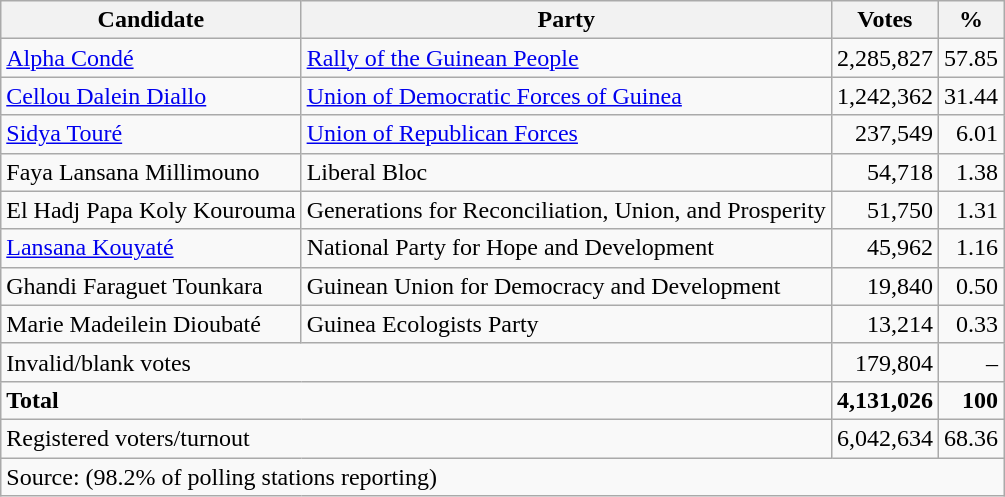<table class=wikitable style=text-align:right>
<tr>
<th>Candidate</th>
<th>Party</th>
<th>Votes</th>
<th>%</th>
</tr>
<tr>
<td align=left><a href='#'>Alpha Condé</a></td>
<td align=left><a href='#'>Rally of the Guinean People</a></td>
<td>2,285,827</td>
<td>57.85</td>
</tr>
<tr>
<td align=left><a href='#'>Cellou Dalein Diallo</a></td>
<td align=left><a href='#'>Union of Democratic Forces of Guinea</a></td>
<td>1,242,362</td>
<td>31.44</td>
</tr>
<tr>
<td align=left><a href='#'>Sidya Touré</a></td>
<td align=left><a href='#'>Union of Republican Forces</a></td>
<td>237,549</td>
<td>6.01</td>
</tr>
<tr>
<td align=left>Faya Lansana Millimouno</td>
<td align=left>Liberal Bloc</td>
<td>54,718</td>
<td>1.38</td>
</tr>
<tr>
<td align=left>El Hadj Papa Koly Kourouma</td>
<td align=left>Generations for Reconciliation, Union, and Prosperity</td>
<td>51,750</td>
<td>1.31</td>
</tr>
<tr>
<td align=left><a href='#'>Lansana Kouyaté</a></td>
<td align=left>National Party for Hope and Development</td>
<td>45,962</td>
<td>1.16</td>
</tr>
<tr>
<td align=left>Ghandi Faraguet Tounkara</td>
<td align=left>Guinean Union for Democracy and Development</td>
<td>19,840</td>
<td>0.50</td>
</tr>
<tr>
<td align=left>Marie Madeilein Dioubaté</td>
<td align=left>Guinea Ecologists Party</td>
<td>13,214</td>
<td>0.33</td>
</tr>
<tr>
<td align=left colspan=2>Invalid/blank votes</td>
<td>179,804</td>
<td>–</td>
</tr>
<tr>
<td align=left colspan=2><strong>Total</strong></td>
<td><strong>4,131,026</strong></td>
<td><strong>100</strong></td>
</tr>
<tr>
<td align=left colspan=2>Registered voters/turnout</td>
<td>6,042,634</td>
<td>68.36</td>
</tr>
<tr>
<td colspan=4 align=left>Source:  (98.2% of polling stations reporting)</td>
</tr>
</table>
